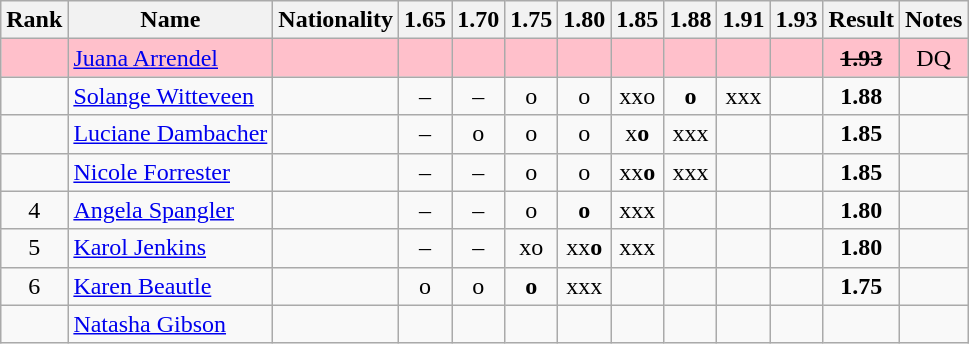<table class="wikitable sortable" style="text-align:center">
<tr>
<th>Rank</th>
<th>Name</th>
<th>Nationality</th>
<th>1.65</th>
<th>1.70</th>
<th>1.75</th>
<th>1.80</th>
<th>1.85</th>
<th>1.88</th>
<th>1.91</th>
<th>1.93</th>
<th>Result</th>
<th>Notes</th>
</tr>
<tr bgcolor=pink>
<td><s></s></td>
<td align=left><a href='#'>Juana Arrendel</a></td>
<td align=left></td>
<td></td>
<td></td>
<td></td>
<td></td>
<td></td>
<td></td>
<td></td>
<td></td>
<td><s><strong>1.93</strong></s></td>
<td>DQ</td>
</tr>
<tr>
<td></td>
<td align=left><a href='#'>Solange Witteveen</a></td>
<td align=left></td>
<td>–</td>
<td>–</td>
<td>o</td>
<td>o</td>
<td>xxo</td>
<td><strong>o</strong></td>
<td>xxx</td>
<td></td>
<td><strong>1.88</strong></td>
<td></td>
</tr>
<tr>
<td></td>
<td align=left><a href='#'>Luciane Dambacher</a></td>
<td align=left></td>
<td>–</td>
<td>o</td>
<td>o</td>
<td>o</td>
<td>x<strong>o</strong></td>
<td>xxx</td>
<td></td>
<td></td>
<td><strong>1.85</strong></td>
<td></td>
</tr>
<tr>
<td></td>
<td align=left><a href='#'>Nicole Forrester</a></td>
<td align=left></td>
<td>–</td>
<td>–</td>
<td>o</td>
<td>o</td>
<td>xx<strong>o</strong></td>
<td>xxx</td>
<td></td>
<td></td>
<td><strong>1.85</strong></td>
<td></td>
</tr>
<tr>
<td>4</td>
<td align=left><a href='#'>Angela Spangler</a></td>
<td align=left></td>
<td>–</td>
<td>–</td>
<td>o</td>
<td><strong>o</strong></td>
<td>xxx</td>
<td></td>
<td></td>
<td></td>
<td><strong>1.80</strong></td>
<td></td>
</tr>
<tr>
<td>5</td>
<td align=left><a href='#'>Karol Jenkins</a></td>
<td align=left></td>
<td>–</td>
<td>–</td>
<td>xo</td>
<td>xx<strong>o</strong></td>
<td>xxx</td>
<td></td>
<td></td>
<td></td>
<td><strong>1.80</strong></td>
<td></td>
</tr>
<tr>
<td>6</td>
<td align=left><a href='#'>Karen Beautle</a></td>
<td align=left></td>
<td>o</td>
<td>o</td>
<td><strong>o</strong></td>
<td>xxx</td>
<td></td>
<td></td>
<td></td>
<td></td>
<td><strong>1.75</strong></td>
<td></td>
</tr>
<tr>
<td></td>
<td align=left><a href='#'>Natasha Gibson</a></td>
<td align=left></td>
<td></td>
<td></td>
<td></td>
<td></td>
<td></td>
<td></td>
<td></td>
<td></td>
<td><strong></strong></td>
<td></td>
</tr>
</table>
